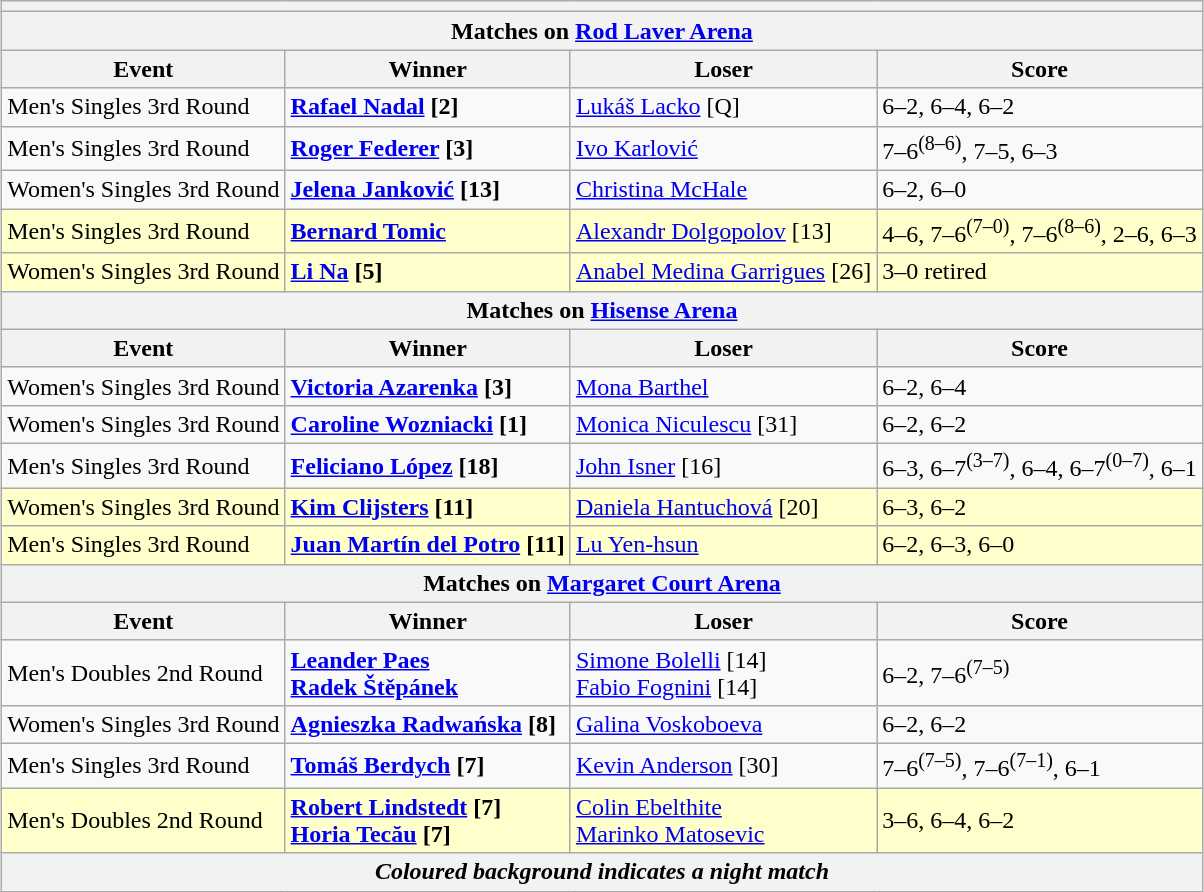<table class="wikitable collapsible uncollapsed" style="margin:1em auto;">
<tr>
<th colspan=4></th>
</tr>
<tr>
<th colspan=4><strong>Matches on <a href='#'>Rod Laver Arena</a></strong></th>
</tr>
<tr>
<th>Event</th>
<th>Winner</th>
<th>Loser</th>
<th>Score</th>
</tr>
<tr>
<td>Men's Singles 3rd Round</td>
<td><strong> <a href='#'>Rafael Nadal</a> [2]</strong></td>
<td> <a href='#'>Lukáš Lacko</a> [Q]</td>
<td>6–2, 6–4, 6–2</td>
</tr>
<tr>
<td>Men's Singles 3rd Round</td>
<td><strong> <a href='#'>Roger Federer</a> [3]</strong></td>
<td> <a href='#'>Ivo Karlović</a></td>
<td>7–6<sup>(8–6)</sup>, 7–5, 6–3</td>
</tr>
<tr>
<td>Women's Singles 3rd Round</td>
<td><strong> <a href='#'>Jelena Janković</a> [13]</strong></td>
<td> <a href='#'>Christina McHale</a></td>
<td>6–2, 6–0</td>
</tr>
<tr style="background:#ffc;">
<td>Men's Singles 3rd Round</td>
<td><strong> <a href='#'>Bernard Tomic</a></strong></td>
<td> <a href='#'>Alexandr Dolgopolov</a> [13]</td>
<td>4–6, 7–6<sup>(7–0)</sup>, 7–6<sup>(8–6)</sup>, 2–6, 6–3</td>
</tr>
<tr style="background:#ffc;">
<td>Women's Singles 3rd Round</td>
<td><strong> <a href='#'>Li Na</a> [5]</strong></td>
<td> <a href='#'>Anabel Medina Garrigues</a> [26]</td>
<td>3–0 retired</td>
</tr>
<tr>
<th colspan=4><strong>Matches on <a href='#'>Hisense Arena</a></strong></th>
</tr>
<tr>
<th>Event</th>
<th>Winner</th>
<th>Loser</th>
<th>Score</th>
</tr>
<tr>
<td>Women's Singles 3rd Round</td>
<td><strong> <a href='#'>Victoria Azarenka</a> [3]</strong></td>
<td> <a href='#'>Mona Barthel</a></td>
<td>6–2, 6–4</td>
</tr>
<tr>
<td>Women's Singles 3rd Round</td>
<td><strong> <a href='#'>Caroline Wozniacki</a> [1]</strong></td>
<td> <a href='#'>Monica Niculescu</a> [31]</td>
<td>6–2, 6–2</td>
</tr>
<tr>
<td>Men's Singles 3rd Round</td>
<td><strong> <a href='#'>Feliciano López</a> [18]</strong></td>
<td> <a href='#'>John Isner</a> [16]</td>
<td>6–3, 6–7<sup>(3–7)</sup>, 6–4, 6–7<sup>(0–7)</sup>, 6–1</td>
</tr>
<tr style="background:#ffc;">
<td>Women's Singles 3rd Round</td>
<td><strong> <a href='#'>Kim Clijsters</a> [11]</strong></td>
<td> <a href='#'>Daniela Hantuchová</a> [20]</td>
<td>6–3, 6–2</td>
</tr>
<tr style="background:#ffc;">
<td>Men's Singles 3rd Round</td>
<td><strong> <a href='#'>Juan Martín del Potro</a> [11]</strong></td>
<td> <a href='#'>Lu Yen-hsun</a></td>
<td>6–2, 6–3, 6–0</td>
</tr>
<tr>
<th colspan=4><strong>Matches on <a href='#'>Margaret Court Arena</a></strong></th>
</tr>
<tr>
<th>Event</th>
<th>Winner</th>
<th>Loser</th>
<th>Score</th>
</tr>
<tr>
<td>Men's Doubles 2nd Round</td>
<td><strong> <a href='#'>Leander Paes</a><br> <a href='#'>Radek Štěpánek</a></strong></td>
<td> <a href='#'>Simone Bolelli</a> [14]<br> <a href='#'>Fabio Fognini</a> [14]</td>
<td>6–2, 7–6<sup>(7–5)</sup></td>
</tr>
<tr>
<td>Women's Singles 3rd Round</td>
<td><strong> <a href='#'>Agnieszka Radwańska</a> [8]</strong></td>
<td> <a href='#'>Galina Voskoboeva</a></td>
<td>6–2, 6–2</td>
</tr>
<tr>
<td>Men's Singles 3rd Round</td>
<td><strong> <a href='#'>Tomáš Berdych</a> [7]</strong></td>
<td> <a href='#'>Kevin Anderson</a> [30]</td>
<td>7–6<sup>(7–5)</sup>, 7–6<sup>(7–1)</sup>, 6–1</td>
</tr>
<tr style="background:#ffc;">
<td>Men's Doubles 2nd Round</td>
<td><strong> <a href='#'>Robert Lindstedt</a> [7]<br> <a href='#'>Horia Tecău</a> [7]</strong></td>
<td> <a href='#'>Colin Ebelthite</a><br> <a href='#'>Marinko Matosevic</a></td>
<td>3–6, 6–4, 6–2</td>
</tr>
<tr>
<th colspan=4><em>Coloured background indicates a night match</em></th>
</tr>
</table>
